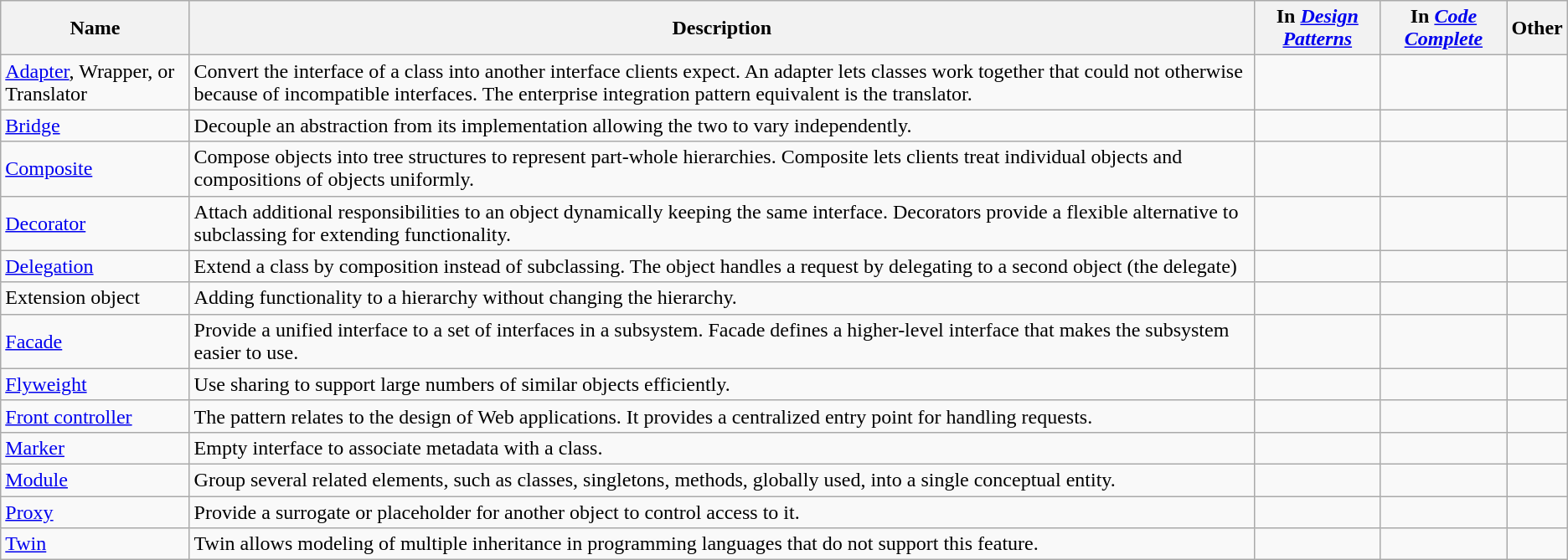<table class="wikitable">
<tr>
<th>Name</th>
<th>Description</th>
<th>In <em><a href='#'>Design Patterns</a></em></th>
<th>In <em><a href='#'>Code Complete</a></em></th>
<th>Other</th>
</tr>
<tr>
<td><a href='#'>Adapter</a>, Wrapper, or Translator</td>
<td>Convert the interface of a class into another interface clients expect. An adapter lets classes work together that could not otherwise because of incompatible interfaces. The enterprise integration pattern equivalent is the translator.</td>
<td></td>
<td></td>
<td></td>
</tr>
<tr>
<td><a href='#'>Bridge</a></td>
<td>Decouple an abstraction from its implementation allowing the two to vary independently.</td>
<td></td>
<td></td>
<td></td>
</tr>
<tr>
<td><a href='#'>Composite</a></td>
<td>Compose objects into tree structures to represent part-whole hierarchies. Composite lets clients treat individual objects and compositions of objects uniformly.</td>
<td></td>
<td></td>
<td></td>
</tr>
<tr>
<td><a href='#'>Decorator</a></td>
<td>Attach additional responsibilities to an object dynamically keeping the same interface. Decorators provide a flexible alternative to subclassing for extending functionality.</td>
<td></td>
<td></td>
<td></td>
</tr>
<tr>
<td><a href='#'>Delegation</a></td>
<td>Extend a class by composition instead of subclassing. The object handles a request by delegating to a second object (the delegate)</td>
<td></td>
<td></td>
<td></td>
</tr>
<tr>
<td>Extension object</td>
<td>Adding functionality to a hierarchy without changing the hierarchy.</td>
<td></td>
<td></td>
<td></td>
</tr>
<tr>
<td><a href='#'>Facade</a></td>
<td>Provide a unified interface to a set of interfaces in a subsystem. Facade defines a higher-level interface that makes the subsystem easier to use.</td>
<td></td>
<td></td>
<td></td>
</tr>
<tr>
<td><a href='#'>Flyweight</a></td>
<td>Use sharing to support large numbers of similar objects efficiently.</td>
<td></td>
<td></td>
<td></td>
</tr>
<tr>
<td><a href='#'>Front controller</a></td>
<td>The pattern relates to the design of Web applications. It provides a centralized entry point for handling requests.</td>
<td></td>
<td></td>
<td></td>
</tr>
<tr>
<td><a href='#'>Marker</a></td>
<td>Empty interface to associate metadata with a class.</td>
<td></td>
<td></td>
<td></td>
</tr>
<tr>
<td><a href='#'>Module</a></td>
<td>Group several related elements, such as classes, singletons, methods, globally used, into a single conceptual entity.</td>
<td></td>
<td></td>
<td></td>
</tr>
<tr>
<td><a href='#'>Proxy</a></td>
<td>Provide a surrogate or placeholder for another object to control access to it.</td>
<td></td>
<td></td>
<td></td>
</tr>
<tr>
<td><a href='#'>Twin</a></td>
<td>Twin allows modeling of multiple inheritance in programming languages that do not support this feature.</td>
<td></td>
<td></td>
<td></td>
</tr>
</table>
